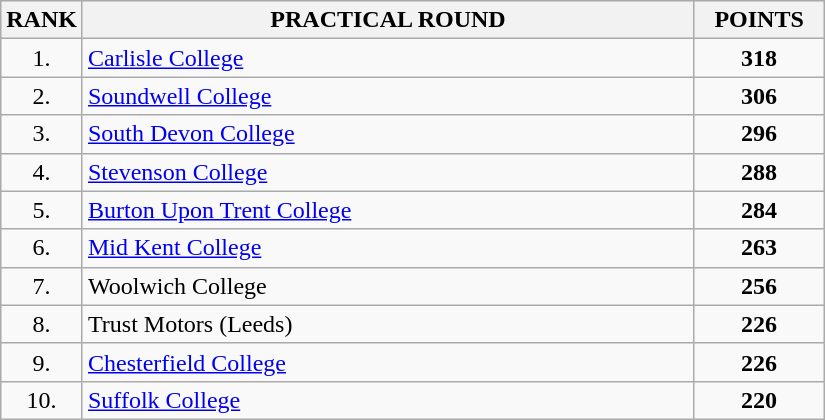<table class="wikitable">
<tr style="background:#efefef;">
<th>RANK</th>
<th align="center" style="width: 25em">PRACTICAL ROUND</th>
<th align="center" style="width: 5em">POINTS</th>
</tr>
<tr>
<td align="center">1.</td>
<td> <a href='#'>Carlisle College</a></td>
<td align="center"><strong>318</strong></td>
</tr>
<tr>
<td align="center">2.</td>
<td> <a href='#'>Soundwell College</a></td>
<td align="center"><strong>306</strong></td>
</tr>
<tr>
<td align="center">3.</td>
<td> <a href='#'>South Devon College</a></td>
<td align="center"><strong>296</strong></td>
</tr>
<tr>
<td align="center">4.</td>
<td> <a href='#'>Stevenson College</a></td>
<td align="center"><strong>288</strong></td>
</tr>
<tr>
<td align="center">5.</td>
<td> <a href='#'>Burton Upon Trent College</a></td>
<td align="center"><strong>284</strong></td>
</tr>
<tr>
<td align="center">6.</td>
<td> <a href='#'>Mid Kent College</a></td>
<td align="center"><strong>263</strong></td>
</tr>
<tr>
<td align="center">7.</td>
<td> Woolwich College</td>
<td align="center"><strong>256</strong></td>
</tr>
<tr>
<td align="center">8.</td>
<td> Trust Motors (Leeds)</td>
<td align="center"><strong>226</strong></td>
</tr>
<tr>
<td align="center">9.</td>
<td> <a href='#'>Chesterfield College</a></td>
<td align="center"><strong>226</strong></td>
</tr>
<tr>
<td align="center">10.</td>
<td> <a href='#'>Suffolk College</a></td>
<td align="center"><strong>220</strong></td>
</tr>
</table>
